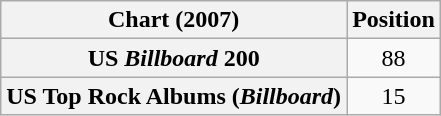<table class="wikitable plainrowheaders sortable" style="text-align:center;">
<tr>
<th scope="col">Chart (2007)</th>
<th scope="col">Position</th>
</tr>
<tr>
<th scope="row">US <em>Billboard</em> 200</th>
<td>88</td>
</tr>
<tr>
<th scope="row">US Top Rock Albums (<em>Billboard</em>)</th>
<td>15</td>
</tr>
</table>
